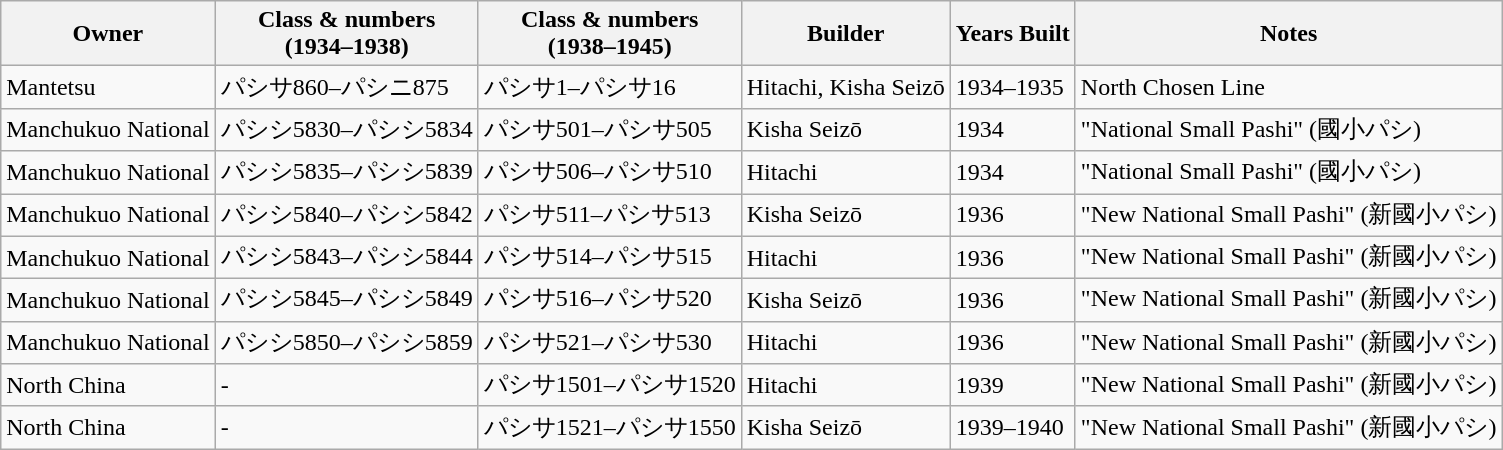<table class="wikitable">
<tr>
<th>Owner</th>
<th>Class & numbers<br>(1934–1938)</th>
<th>Class & numbers<br>(1938–1945)</th>
<th>Builder</th>
<th>Years Built</th>
<th>Notes</th>
</tr>
<tr>
<td>Mantetsu</td>
<td>パシサ860–パシニ875</td>
<td>パシサ1–パシサ16</td>
<td>Hitachi, Kisha Seizō</td>
<td>1934–1935</td>
<td>North Chosen Line</td>
</tr>
<tr>
<td>Manchukuo National</td>
<td>パシシ5830–パシシ5834</td>
<td>パシサ501–パシサ505</td>
<td>Kisha Seizō</td>
<td>1934</td>
<td>"National Small Pashi" (國小パシ)</td>
</tr>
<tr>
<td>Manchukuo National</td>
<td>パシシ5835–パシシ5839</td>
<td>パシサ506–パシサ510</td>
<td>Hitachi</td>
<td>1934</td>
<td>"National Small Pashi" (國小パシ)</td>
</tr>
<tr>
<td>Manchukuo National</td>
<td>パシシ5840–パシシ5842</td>
<td>パシサ511–パシサ513</td>
<td>Kisha Seizō</td>
<td>1936</td>
<td>"New National Small Pashi" (新國小パシ)</td>
</tr>
<tr>
<td>Manchukuo National</td>
<td>パシシ5843–パシシ5844</td>
<td>パシサ514–パシサ515</td>
<td>Hitachi</td>
<td>1936</td>
<td>"New National Small Pashi" (新國小パシ)</td>
</tr>
<tr>
<td>Manchukuo National</td>
<td>パシシ5845–パシシ5849</td>
<td>パシサ516–パシサ520</td>
<td>Kisha Seizō</td>
<td>1936</td>
<td>"New National Small Pashi" (新國小パシ)</td>
</tr>
<tr>
<td>Manchukuo National</td>
<td>パシシ5850–パシシ5859</td>
<td>パシサ521–パシサ530</td>
<td>Hitachi</td>
<td>1936</td>
<td>"New National Small Pashi" (新國小パシ)</td>
</tr>
<tr>
<td>North China</td>
<td>-</td>
<td>パシサ1501–パシサ1520</td>
<td>Hitachi</td>
<td>1939</td>
<td>"New National Small Pashi" (新國小パシ)</td>
</tr>
<tr>
<td>North China</td>
<td>-</td>
<td>パシサ1521–パシサ1550</td>
<td>Kisha Seizō</td>
<td>1939–1940</td>
<td>"New National Small Pashi" (新國小パシ)</td>
</tr>
</table>
